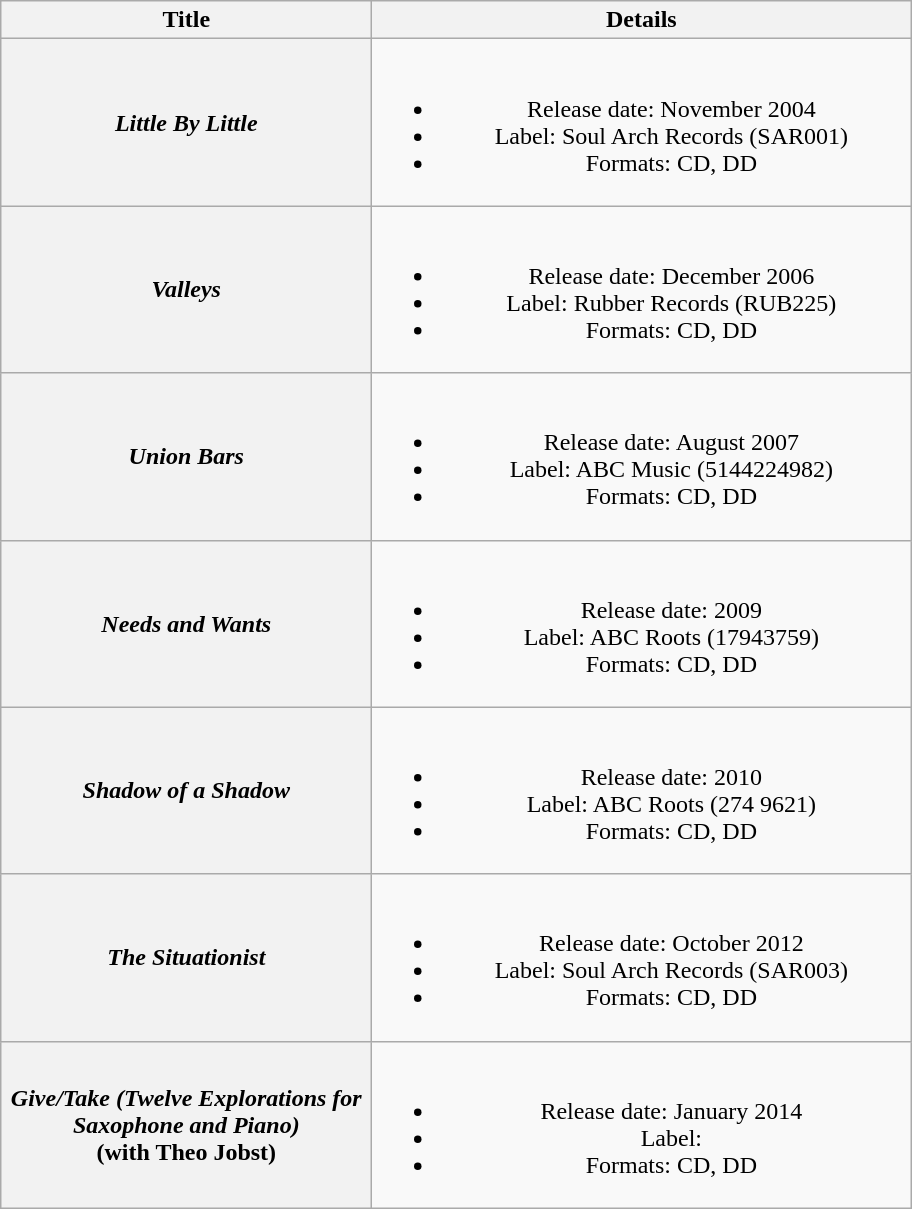<table class="wikitable plainrowheaders" style="text-align:center;">
<tr>
<th rowspan="1" style="width:15em;">Title</th>
<th rowspan="1" style="width:22em;">Details</th>
</tr>
<tr>
<th scope="row"><em>Little By Little</em></th>
<td><br><ul><li>Release date: November 2004</li><li>Label: Soul Arch Records (SAR001)</li><li>Formats: CD, DD</li></ul></td>
</tr>
<tr>
<th scope="row"><em>Valleys</em></th>
<td><br><ul><li>Release date: December 2006</li><li>Label: Rubber Records (RUB225)</li><li>Formats: CD, DD</li></ul></td>
</tr>
<tr>
<th scope="row"><em>Union Bars</em></th>
<td><br><ul><li>Release date: August 2007</li><li>Label: ABC Music (5144224982)</li><li>Formats: CD, DD</li></ul></td>
</tr>
<tr>
<th scope="row"><em>Needs and Wants</em></th>
<td><br><ul><li>Release date: 2009</li><li>Label: ABC Roots (17943759)</li><li>Formats: CD, DD</li></ul></td>
</tr>
<tr>
<th scope="row"><em>Shadow of a Shadow</em></th>
<td><br><ul><li>Release date: 2010</li><li>Label: ABC Roots (274 9621)</li><li>Formats: CD, DD</li></ul></td>
</tr>
<tr>
<th scope="row"><em>The Situationist</em></th>
<td><br><ul><li>Release date: October 2012</li><li>Label: Soul Arch Records (SAR003)</li><li>Formats: CD, DD</li></ul></td>
</tr>
<tr>
<th scope="row"><em>Give/Take (Twelve Explorations for Saxophone and Piano)</em> <br>(with Theo Jobst)</th>
<td><br><ul><li>Release date: January 2014</li><li>Label:</li><li>Formats: CD, DD</li></ul></td>
</tr>
</table>
